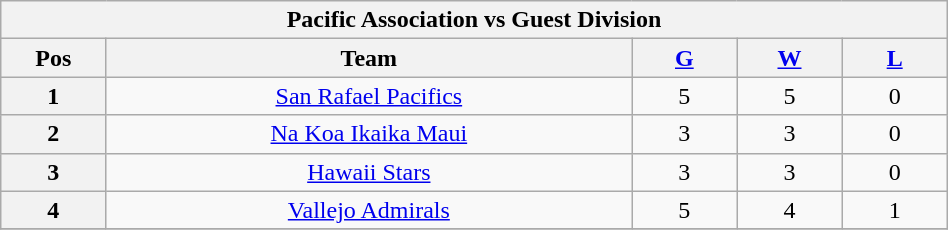<table class="wikitable"  style="width:50%; text-align:center;">
<tr>
<th colspan="6">Pacific Association vs Guest Division</th>
</tr>
<tr>
<th scope="col" width="5%">Pos</th>
<th scope="col" width="25%">Team</th>
<th scope="col" width="5%"><a href='#'>G</a></th>
<th scope="col" width="5%"><a href='#'>W</a></th>
<th scope="col" width="5%"><a href='#'>L</a></th>
</tr>
<tr>
<th>1</th>
<td style="text-align:center;"><a href='#'>San Rafael Pacifics</a></td>
<td>5</td>
<td>5</td>
<td>0</td>
</tr>
<tr>
<th>2</th>
<td style="text-align:center;"><a href='#'>Na Koa Ikaika Maui</a></td>
<td>3</td>
<td>3</td>
<td>0</td>
</tr>
<tr>
<th>3</th>
<td style="text-align:center;"><a href='#'>Hawaii Stars</a></td>
<td>3</td>
<td>3</td>
<td>0</td>
</tr>
<tr>
<th>4</th>
<td style="text-align:center;"><a href='#'>Vallejo Admirals</a></td>
<td>5</td>
<td>4</td>
<td>1</td>
</tr>
<tr>
</tr>
</table>
